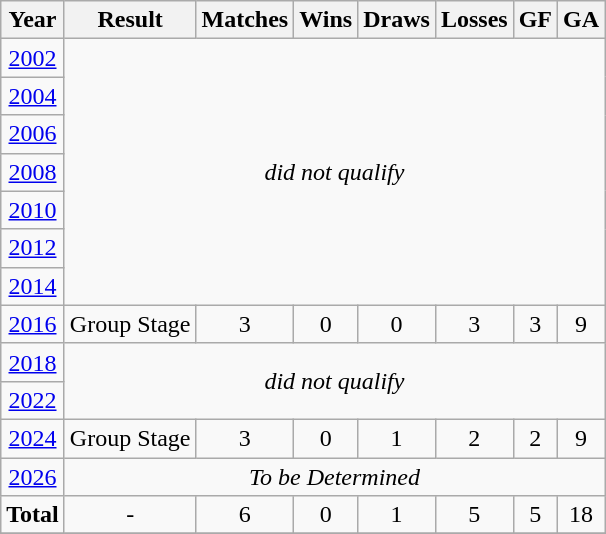<table class="wikitable" style="text-align: center;">
<tr>
<th>Year</th>
<th>Result</th>
<th>Matches</th>
<th>Wins</th>
<th>Draws</th>
<th>Losses</th>
<th>GF</th>
<th>GA</th>
</tr>
<tr>
<td> <a href='#'>2002</a></td>
<td colspan="7" rowspan="7"><em>did not qualify</em></td>
</tr>
<tr>
<td> <a href='#'>2004</a></td>
</tr>
<tr>
<td> <a href='#'>2006</a></td>
</tr>
<tr>
<td> <a href='#'>2008</a></td>
</tr>
<tr>
<td> <a href='#'>2010</a></td>
</tr>
<tr>
<td> <a href='#'>2012</a></td>
</tr>
<tr>
<td> <a href='#'>2014</a></td>
</tr>
<tr>
<td> <a href='#'>2016</a></td>
<td>Group Stage</td>
<td>3</td>
<td>0</td>
<td>0</td>
<td>3</td>
<td>3</td>
<td>9</td>
</tr>
<tr>
<td> <a href='#'>2018</a></td>
<td colspan="7" rowspan="2"><em>did not qualify</em></td>
</tr>
<tr>
<td> <a href='#'>2022</a></td>
</tr>
<tr>
<td> <a href='#'>2024</a></td>
<td>Group Stage</td>
<td>3</td>
<td>0</td>
<td>1</td>
<td>2</td>
<td>2</td>
<td>9</td>
</tr>
<tr>
<td> <a href='#'>2026</a></td>
<td colspan="7"><em>To be Determined</em></td>
</tr>
<tr>
<td><strong>Total</strong></td>
<td>-</td>
<td>6</td>
<td>0</td>
<td>1</td>
<td>5</td>
<td>5</td>
<td>18</td>
</tr>
<tr>
</tr>
</table>
